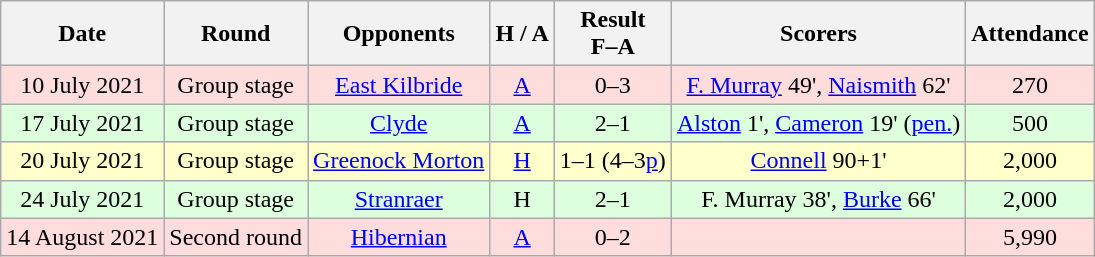<table class="wikitable" style="text-align:center">
<tr>
<th>Date</th>
<th>Round</th>
<th>Opponents</th>
<th>H / A</th>
<th>Result<br>F–A</th>
<th>Scorers</th>
<th>Attendance</th>
</tr>
<tr bgcolor=#ffdddd>
<td>10 July 2021</td>
<td>Group stage</td>
<td><a href='#'>East Kilbride</a></td>
<td><a href='#'>A</a></td>
<td>0–3</td>
<td><a href='#'>F. Murray</a> 49', <a href='#'>Naismith</a> 62'</td>
<td>270</td>
</tr>
<tr bgcolor=#ddffdd>
<td>17 July 2021</td>
<td>Group stage</td>
<td><a href='#'>Clyde</a></td>
<td><a href='#'>A</a></td>
<td>2–1</td>
<td><a href='#'>Alston</a> 1', <a href='#'>Cameron</a> 19' (<a href='#'>pen.</a>)</td>
<td>500</td>
</tr>
<tr bgcolor=#ffffcc>
<td>20 July 2021</td>
<td>Group stage</td>
<td><a href='#'>Greenock Morton</a></td>
<td><a href='#'>H</a></td>
<td>1–1 (4–3<a href='#'>p</a>)</td>
<td><a href='#'>Connell</a> 90+1'</td>
<td>2,000</td>
</tr>
<tr bgcolor=#ddffdd>
<td>24 July 2021</td>
<td>Group stage</td>
<td><a href='#'>Stranraer</a></td>
<td>H</td>
<td>2–1</td>
<td>F. Murray 38', <a href='#'>Burke</a> 66'</td>
<td>2,000</td>
</tr>
<tr bgcolor=#ffdddd>
<td>14 August 2021</td>
<td>Second round</td>
<td><a href='#'>Hibernian</a></td>
<td><a href='#'>A</a></td>
<td>0–2</td>
<td></td>
<td>5,990</td>
</tr>
</table>
